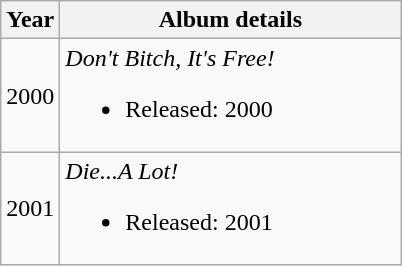<table class="wikitable">
<tr>
<th>Year</th>
<th width="220">Album details</th>
</tr>
<tr>
<td>2000</td>
<td><em>Don't Bitch, It's Free!</em><br><ul><li>Released: 2000</li></ul></td>
</tr>
<tr>
<td>2001</td>
<td><em>Die...A Lot!</em><br><ul><li>Released: 2001</li></ul></td>
</tr>
</table>
